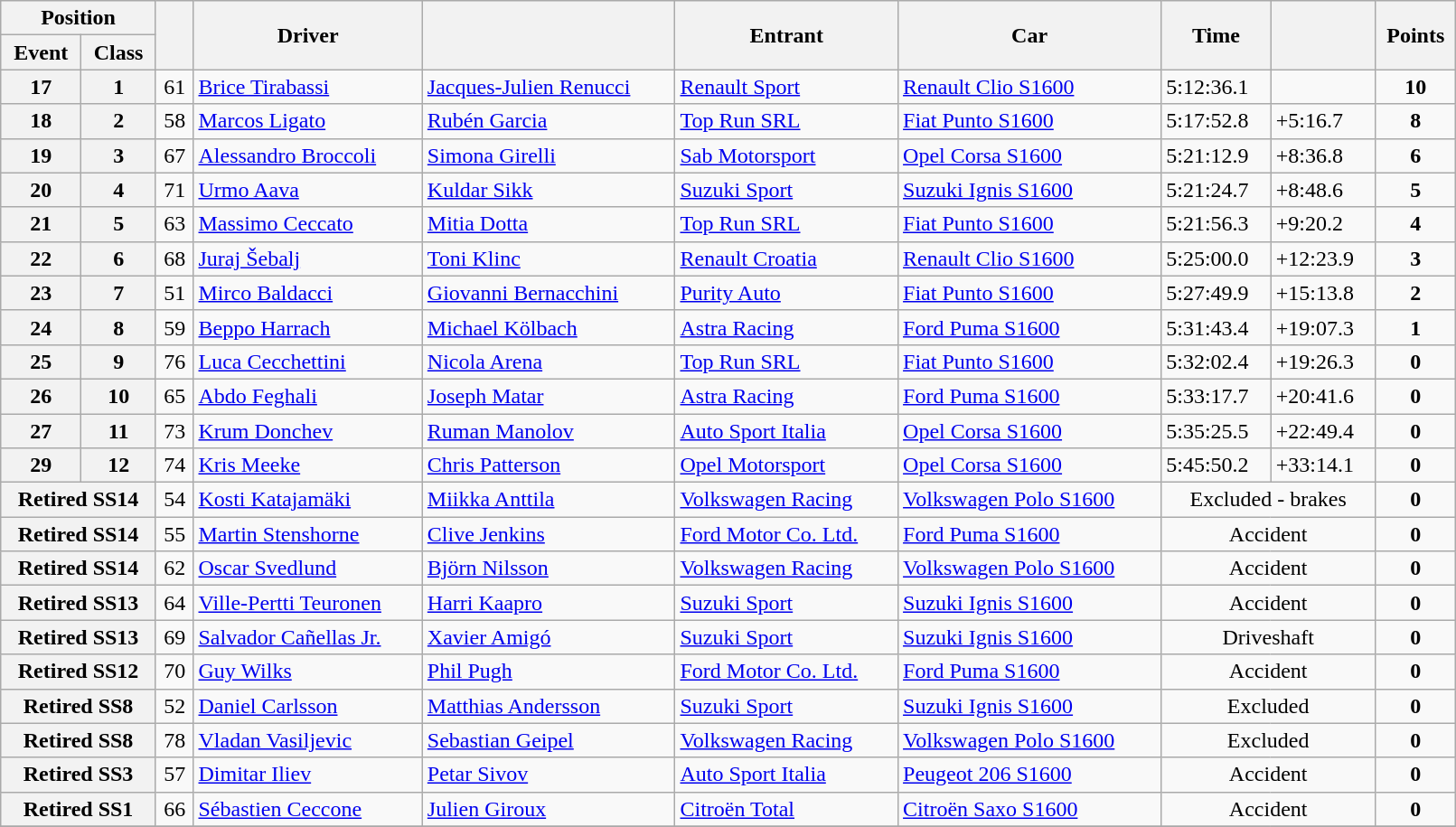<table class="wikitable" width=85%>
<tr>
<th colspan="2">Position</th>
<th rowspan="2"></th>
<th rowspan="2">Driver</th>
<th rowspan="2"></th>
<th rowspan="2">Entrant</th>
<th rowspan="2">Car</th>
<th rowspan="2">Time</th>
<th rowspan="2"></th>
<th rowspan="2">Points</th>
</tr>
<tr>
<th>Event</th>
<th>Class</th>
</tr>
<tr>
<th>17</th>
<th>1</th>
<td align="center">61</td>
<td> <a href='#'>Brice Tirabassi</a></td>
<td> <a href='#'>Jacques-Julien Renucci</a></td>
<td> <a href='#'>Renault Sport</a></td>
<td><a href='#'>Renault Clio S1600</a></td>
<td>5:12:36.1</td>
<td></td>
<td align="center"><strong>10</strong></td>
</tr>
<tr>
<th>18</th>
<th>2</th>
<td align="center">58</td>
<td> <a href='#'>Marcos Ligato</a></td>
<td> <a href='#'>Rubén Garcia</a></td>
<td> <a href='#'>Top Run SRL</a></td>
<td><a href='#'>Fiat Punto S1600</a></td>
<td>5:17:52.8</td>
<td>+5:16.7</td>
<td align="center"><strong>8</strong></td>
</tr>
<tr>
<th>19</th>
<th>3</th>
<td align="center">67</td>
<td> <a href='#'>Alessandro Broccoli</a></td>
<td> <a href='#'>Simona Girelli</a></td>
<td> <a href='#'>Sab Motorsport</a></td>
<td><a href='#'>Opel Corsa S1600</a></td>
<td>5:21:12.9</td>
<td>+8:36.8</td>
<td align="center"><strong>6</strong></td>
</tr>
<tr>
<th>20</th>
<th>4</th>
<td align="center">71</td>
<td> <a href='#'>Urmo Aava</a></td>
<td> <a href='#'>Kuldar Sikk</a></td>
<td> <a href='#'>Suzuki Sport</a></td>
<td><a href='#'>Suzuki Ignis S1600</a></td>
<td>5:21:24.7</td>
<td>+8:48.6</td>
<td align="center"><strong>5</strong></td>
</tr>
<tr>
<th>21</th>
<th>5</th>
<td align="center">63</td>
<td> <a href='#'>Massimo Ceccato</a></td>
<td> <a href='#'>Mitia Dotta</a></td>
<td> <a href='#'>Top Run SRL</a></td>
<td><a href='#'>Fiat Punto S1600</a></td>
<td>5:21:56.3</td>
<td>+9:20.2</td>
<td align="center"><strong>4</strong></td>
</tr>
<tr>
<th>22</th>
<th>6</th>
<td align="center">68</td>
<td> <a href='#'>Juraj Šebalj</a></td>
<td> <a href='#'>Toni Klinc</a></td>
<td> <a href='#'>Renault Croatia</a></td>
<td><a href='#'>Renault Clio S1600</a></td>
<td>5:25:00.0</td>
<td>+12:23.9</td>
<td align="center"><strong>3</strong></td>
</tr>
<tr>
<th>23</th>
<th>7</th>
<td align="center">51</td>
<td> <a href='#'>Mirco Baldacci</a></td>
<td> <a href='#'>Giovanni Bernacchini</a></td>
<td> <a href='#'>Purity Auto</a></td>
<td><a href='#'>Fiat Punto S1600</a></td>
<td>5:27:49.9</td>
<td>+15:13.8</td>
<td align="center"><strong>2</strong></td>
</tr>
<tr>
<th>24</th>
<th>8</th>
<td align="center">59</td>
<td> <a href='#'>Beppo Harrach</a></td>
<td> <a href='#'>Michael Kölbach</a></td>
<td> <a href='#'>Astra Racing</a></td>
<td><a href='#'>Ford Puma S1600</a></td>
<td>5:31:43.4</td>
<td>+19:07.3</td>
<td align="center"><strong>1</strong></td>
</tr>
<tr>
<th>25</th>
<th>9</th>
<td align="center">76</td>
<td> <a href='#'>Luca Cecchettini</a></td>
<td> <a href='#'>Nicola Arena</a></td>
<td> <a href='#'>Top Run SRL</a></td>
<td><a href='#'>Fiat Punto S1600</a></td>
<td>5:32:02.4</td>
<td>+19:26.3</td>
<td align="center"><strong>0</strong></td>
</tr>
<tr>
<th>26</th>
<th>10</th>
<td align="center">65</td>
<td> <a href='#'>Abdo Feghali</a></td>
<td> <a href='#'>Joseph Matar</a></td>
<td> <a href='#'>Astra Racing</a></td>
<td><a href='#'>Ford Puma S1600</a></td>
<td>5:33:17.7</td>
<td>+20:41.6</td>
<td align="center"><strong>0</strong></td>
</tr>
<tr>
<th>27</th>
<th>11</th>
<td align="center">73</td>
<td> <a href='#'>Krum Donchev</a></td>
<td> <a href='#'>Ruman Manolov</a></td>
<td> <a href='#'>Auto Sport Italia</a></td>
<td><a href='#'>Opel Corsa S1600</a></td>
<td>5:35:25.5</td>
<td>+22:49.4</td>
<td align="center"><strong>0</strong></td>
</tr>
<tr>
<th>29</th>
<th>12</th>
<td align="center">74</td>
<td> <a href='#'>Kris Meeke</a></td>
<td> <a href='#'>Chris Patterson</a></td>
<td> <a href='#'>Opel Motorsport</a></td>
<td><a href='#'>Opel Corsa S1600</a></td>
<td>5:45:50.2</td>
<td>+33:14.1</td>
<td align="center"><strong>0</strong></td>
</tr>
<tr>
<th colspan="2">Retired SS14</th>
<td align="center">54</td>
<td> <a href='#'>Kosti Katajamäki</a></td>
<td> <a href='#'>Miikka Anttila</a></td>
<td> <a href='#'>Volkswagen Racing</a></td>
<td><a href='#'>Volkswagen Polo S1600</a></td>
<td align="center" colspan="2">Excluded - brakes</td>
<td align="center"><strong>0</strong></td>
</tr>
<tr>
<th colspan="2">Retired SS14</th>
<td align="center">55</td>
<td> <a href='#'>Martin Stenshorne</a></td>
<td> <a href='#'>Clive Jenkins</a></td>
<td> <a href='#'>Ford Motor Co. Ltd.</a></td>
<td><a href='#'>Ford Puma S1600</a></td>
<td align="center" colspan="2">Accident</td>
<td align="center"><strong>0</strong></td>
</tr>
<tr>
<th colspan="2">Retired SS14</th>
<td align="center">62</td>
<td> <a href='#'>Oscar Svedlund</a></td>
<td> <a href='#'>Björn Nilsson</a></td>
<td> <a href='#'>Volkswagen Racing</a></td>
<td><a href='#'>Volkswagen Polo S1600</a></td>
<td align="center" colspan="2">Accident</td>
<td align="center"><strong>0</strong></td>
</tr>
<tr>
<th colspan="2">Retired SS13</th>
<td align="center">64</td>
<td> <a href='#'>Ville-Pertti Teuronen</a></td>
<td> <a href='#'>Harri Kaapro</a></td>
<td> <a href='#'>Suzuki Sport</a></td>
<td><a href='#'>Suzuki Ignis S1600</a></td>
<td align="center" colspan="2">Accident</td>
<td align="center"><strong>0</strong></td>
</tr>
<tr>
<th colspan="2">Retired SS13</th>
<td align="center">69</td>
<td> <a href='#'>Salvador Cañellas Jr.</a></td>
<td> <a href='#'>Xavier Amigó</a></td>
<td> <a href='#'>Suzuki Sport</a></td>
<td><a href='#'>Suzuki Ignis S1600</a></td>
<td align="center" colspan="2">Driveshaft</td>
<td align="center"><strong>0</strong></td>
</tr>
<tr>
<th colspan="2">Retired SS12</th>
<td align="center">70</td>
<td> <a href='#'>Guy Wilks</a></td>
<td> <a href='#'>Phil Pugh</a></td>
<td> <a href='#'>Ford Motor Co. Ltd.</a></td>
<td><a href='#'>Ford Puma S1600</a></td>
<td align="center" colspan="2">Accident</td>
<td align="center"><strong>0</strong></td>
</tr>
<tr>
<th colspan="2">Retired SS8</th>
<td align="center">52</td>
<td> <a href='#'>Daniel Carlsson</a></td>
<td> <a href='#'>Matthias Andersson</a></td>
<td> <a href='#'>Suzuki Sport</a></td>
<td><a href='#'>Suzuki Ignis S1600</a></td>
<td align="center" colspan="2">Excluded</td>
<td align="center"><strong>0</strong></td>
</tr>
<tr>
<th colspan="2">Retired SS8</th>
<td align="center">78</td>
<td> <a href='#'>Vladan Vasiljevic</a></td>
<td> <a href='#'>Sebastian Geipel</a></td>
<td> <a href='#'>Volkswagen Racing</a></td>
<td><a href='#'>Volkswagen Polo S1600</a></td>
<td align="center" colspan="2">Excluded</td>
<td align="center"><strong>0</strong></td>
</tr>
<tr>
<th colspan="2">Retired SS3</th>
<td align="center">57</td>
<td> <a href='#'>Dimitar Iliev</a></td>
<td> <a href='#'>Petar Sivov</a></td>
<td> <a href='#'>Auto Sport Italia</a></td>
<td><a href='#'>Peugeot 206 S1600</a></td>
<td align="center" colspan="2">Accident</td>
<td align="center"><strong>0</strong></td>
</tr>
<tr>
<th colspan="2">Retired SS1</th>
<td align="center">66</td>
<td> <a href='#'>Sébastien Ceccone</a></td>
<td> <a href='#'>Julien Giroux</a></td>
<td> <a href='#'>Citroën Total</a></td>
<td><a href='#'>Citroën Saxo S1600</a></td>
<td align="center" colspan="2">Accident</td>
<td align="center"><strong>0</strong></td>
</tr>
<tr>
</tr>
</table>
